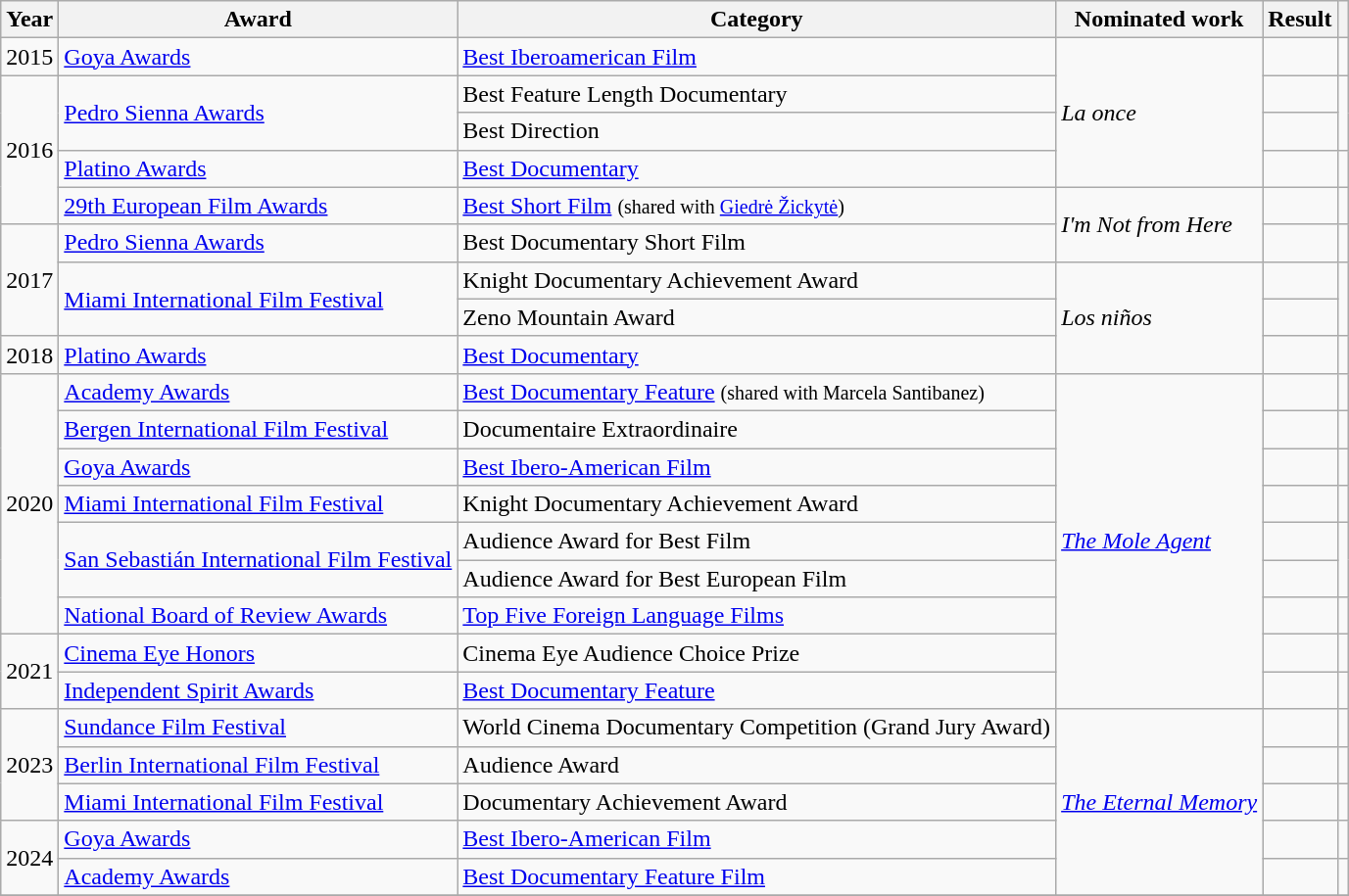<table class="wikitable">
<tr>
<th>Year</th>
<th>Award</th>
<th>Category</th>
<th>Nominated work</th>
<th>Result</th>
<th></th>
</tr>
<tr>
<td>2015</td>
<td><a href='#'>Goya Awards</a></td>
<td><a href='#'>Best Iberoamerican Film</a></td>
<td rowspan="4"><em>La once</em></td>
<td></td>
<td></td>
</tr>
<tr>
<td rowspan="4">2016</td>
<td rowspan="2"><a href='#'>Pedro Sienna Awards</a></td>
<td>Best Feature Length Documentary</td>
<td></td>
<td rowspan="2"></td>
</tr>
<tr>
<td>Best Direction</td>
<td></td>
</tr>
<tr>
<td><a href='#'>Platino Awards</a></td>
<td><a href='#'>Best Documentary</a></td>
<td></td>
<td></td>
</tr>
<tr>
<td><a href='#'>29th European Film Awards</a></td>
<td><a href='#'>Best Short Film</a> <small>(shared with <a href='#'>Giedrė Žickytė</a>)</small></td>
<td rowspan="2"><em>I'm Not from Here</em></td>
<td></td>
<td></td>
</tr>
<tr>
<td rowspan="3">2017</td>
<td><a href='#'>Pedro Sienna Awards</a></td>
<td>Best Documentary Short Film</td>
<td></td>
<td></td>
</tr>
<tr>
<td rowspan="2"><a href='#'>Miami International Film Festival</a></td>
<td>Knight Documentary Achievement Award</td>
<td rowspan="3"><em>Los niños</em></td>
<td></td>
<td rowspan="2"></td>
</tr>
<tr>
<td>Zeno Mountain Award</td>
<td></td>
</tr>
<tr>
<td>2018</td>
<td><a href='#'>Platino Awards</a></td>
<td><a href='#'>Best Documentary</a></td>
<td></td>
<td></td>
</tr>
<tr>
<td rowspan="7">2020</td>
<td><a href='#'>Academy Awards</a></td>
<td><a href='#'>Best Documentary Feature</a> <small>(shared with Marcela Santibanez)</small></td>
<td rowspan="9"><em><a href='#'>The Mole Agent</a></em></td>
<td></td>
<td></td>
</tr>
<tr>
<td><a href='#'>Bergen International Film Festival</a></td>
<td>Documentaire Extraordinaire</td>
<td></td>
<td></td>
</tr>
<tr>
<td><a href='#'>Goya Awards</a></td>
<td><a href='#'>Best Ibero-American Film</a></td>
<td></td>
<td></td>
</tr>
<tr>
<td><a href='#'>Miami International Film Festival</a></td>
<td>Knight Documentary Achievement Award</td>
<td></td>
<td></td>
</tr>
<tr>
<td rowspan="2"><a href='#'>San Sebastián International Film Festival</a></td>
<td>Audience Award for Best Film</td>
<td></td>
<td rowspan="2"></td>
</tr>
<tr>
<td>Audience Award for Best European Film</td>
<td></td>
</tr>
<tr>
<td><a href='#'>National Board of Review Awards</a></td>
<td><a href='#'>Top Five Foreign Language Films</a></td>
<td></td>
<td></td>
</tr>
<tr>
<td rowspan="2">2021</td>
<td><a href='#'>Cinema Eye Honors</a></td>
<td>Cinema Eye Audience Choice Prize</td>
<td></td>
<td></td>
</tr>
<tr>
<td><a href='#'>Independent Spirit Awards</a></td>
<td><a href='#'>Best Documentary Feature</a></td>
<td></td>
<td></td>
</tr>
<tr>
<td rowspan="3">2023</td>
<td><a href='#'>Sundance Film Festival</a></td>
<td>World Cinema Documentary Competition (Grand Jury Award)</td>
<td rowspan="5"><em><a href='#'>The Eternal Memory</a></em></td>
<td></td>
<td></td>
</tr>
<tr>
<td><a href='#'>Berlin International Film Festival</a></td>
<td>Audience Award</td>
<td></td>
<td></td>
</tr>
<tr>
<td><a href='#'>Miami International Film Festival</a></td>
<td>Documentary Achievement Award</td>
<td></td>
<td></td>
</tr>
<tr>
<td rowspan="2">2024</td>
<td><a href='#'>Goya Awards</a></td>
<td><a href='#'>Best Ibero-American Film</a></td>
<td></td>
<td></td>
</tr>
<tr>
<td><a href='#'>Academy Awards</a></td>
<td><a href='#'>Best Documentary Feature Film</a></td>
<td></td>
<td></td>
</tr>
<tr>
</tr>
</table>
